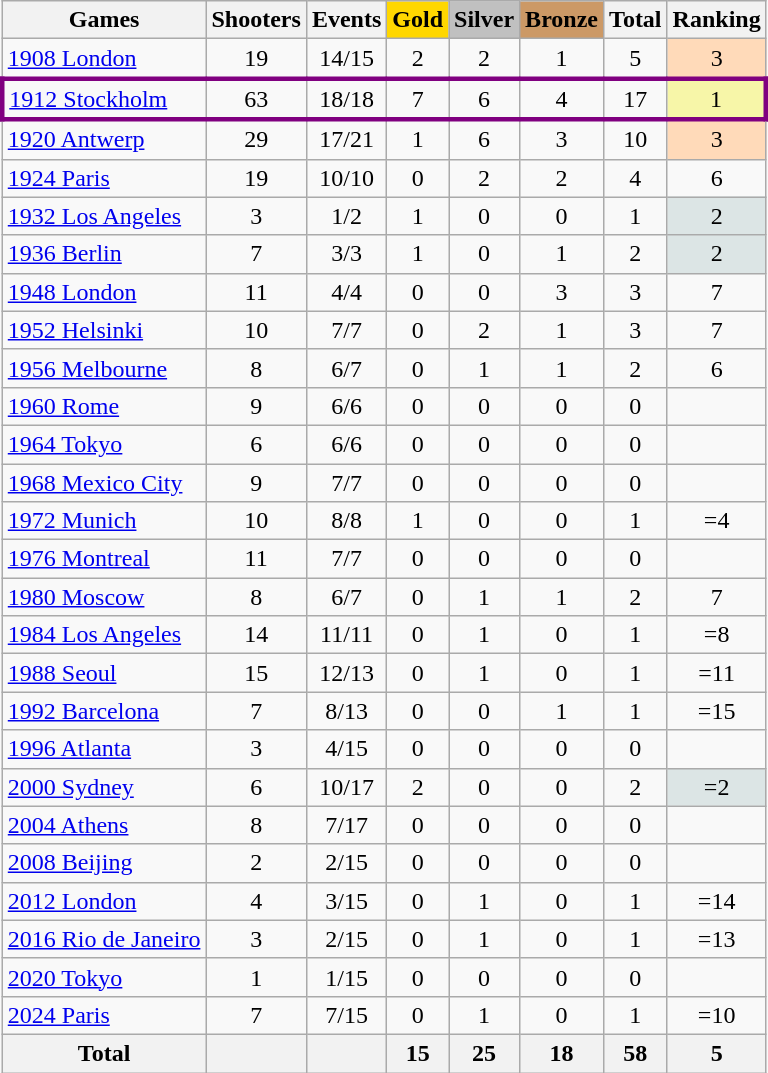<table class="wikitable sortable" style="text-align:center">
<tr>
<th>Games</th>
<th>Shooters</th>
<th>Events</th>
<th style="background-color:gold;">Gold</th>
<th style="background-color:silver;">Silver</th>
<th style="background-color:#c96;">Bronze</th>
<th>Total</th>
<th>Ranking</th>
</tr>
<tr>
<td align=left><a href='#'>1908 London</a></td>
<td>19</td>
<td>14/15</td>
<td>2</td>
<td>2</td>
<td>1</td>
<td>5</td>
<td bgcolor=ffdab9>3</td>
</tr>
<tr align=center style="border: 3px solid purple">
<td align=left><a href='#'>1912 Stockholm</a></td>
<td>63</td>
<td>18/18</td>
<td>7</td>
<td>6</td>
<td>4</td>
<td>17</td>
<td bgcolor=F7F6A8>1</td>
</tr>
<tr>
<td align=left><a href='#'>1920 Antwerp</a></td>
<td>29</td>
<td>17/21</td>
<td>1</td>
<td>6</td>
<td>3</td>
<td>10</td>
<td bgcolor=ffdab9>3</td>
</tr>
<tr>
<td align=left><a href='#'>1924 Paris</a></td>
<td>19</td>
<td>10/10</td>
<td>0</td>
<td>2</td>
<td>2</td>
<td>4</td>
<td>6</td>
</tr>
<tr>
<td align=left><a href='#'>1932 Los Angeles</a></td>
<td>3</td>
<td>1/2</td>
<td>1</td>
<td>0</td>
<td>0</td>
<td>1</td>
<td bgcolor=dce5e5>2</td>
</tr>
<tr>
<td align=left><a href='#'>1936 Berlin</a></td>
<td>7</td>
<td>3/3</td>
<td>1</td>
<td>0</td>
<td>1</td>
<td>2</td>
<td bgcolor=dce5e5>2</td>
</tr>
<tr>
<td align=left><a href='#'>1948 London</a></td>
<td>11</td>
<td>4/4</td>
<td>0</td>
<td>0</td>
<td>3</td>
<td>3</td>
<td>7</td>
</tr>
<tr>
<td align=left><a href='#'>1952 Helsinki</a></td>
<td>10</td>
<td>7/7</td>
<td>0</td>
<td>2</td>
<td>1</td>
<td>3</td>
<td>7</td>
</tr>
<tr>
<td align=left><a href='#'>1956 Melbourne</a></td>
<td>8</td>
<td>6/7</td>
<td>0</td>
<td>1</td>
<td>1</td>
<td>2</td>
<td>6</td>
</tr>
<tr>
<td align=left><a href='#'>1960 Rome</a></td>
<td>9</td>
<td>6/6</td>
<td>0</td>
<td>0</td>
<td>0</td>
<td>0</td>
<td></td>
</tr>
<tr>
<td align=left><a href='#'>1964 Tokyo</a></td>
<td>6</td>
<td>6/6</td>
<td>0</td>
<td>0</td>
<td>0</td>
<td>0</td>
<td></td>
</tr>
<tr>
<td align=left><a href='#'>1968 Mexico City</a></td>
<td>9</td>
<td>7/7</td>
<td>0</td>
<td>0</td>
<td>0</td>
<td>0</td>
<td></td>
</tr>
<tr>
<td align=left><a href='#'>1972 Munich</a></td>
<td>10</td>
<td>8/8</td>
<td>1</td>
<td>0</td>
<td>0</td>
<td>1</td>
<td>=4</td>
</tr>
<tr>
<td align=left><a href='#'>1976 Montreal</a></td>
<td>11</td>
<td>7/7</td>
<td>0</td>
<td>0</td>
<td>0</td>
<td>0</td>
<td></td>
</tr>
<tr>
<td align=left><a href='#'>1980 Moscow</a></td>
<td>8</td>
<td>6/7</td>
<td>0</td>
<td>1</td>
<td>1</td>
<td>2</td>
<td>7</td>
</tr>
<tr>
<td align=left><a href='#'>1984 Los Angeles</a></td>
<td>14</td>
<td>11/11</td>
<td>0</td>
<td>1</td>
<td>0</td>
<td>1</td>
<td>=8</td>
</tr>
<tr>
<td align=left><a href='#'>1988 Seoul</a></td>
<td>15</td>
<td>12/13</td>
<td>0</td>
<td>1</td>
<td>0</td>
<td>1</td>
<td>=11</td>
</tr>
<tr>
<td align=left><a href='#'>1992 Barcelona</a></td>
<td>7</td>
<td>8/13</td>
<td>0</td>
<td>0</td>
<td>1</td>
<td>1</td>
<td>=15</td>
</tr>
<tr>
<td align=left><a href='#'>1996 Atlanta</a></td>
<td>3</td>
<td>4/15</td>
<td>0</td>
<td>0</td>
<td>0</td>
<td>0</td>
<td></td>
</tr>
<tr>
<td align=left><a href='#'>2000 Sydney</a></td>
<td>6</td>
<td>10/17</td>
<td>2</td>
<td>0</td>
<td>0</td>
<td>2</td>
<td bgcolor=dce5e5>=2</td>
</tr>
<tr>
<td align=left><a href='#'>2004 Athens</a></td>
<td>8</td>
<td>7/17</td>
<td>0</td>
<td>0</td>
<td>0</td>
<td>0</td>
<td></td>
</tr>
<tr>
<td align=left><a href='#'>2008 Beijing</a></td>
<td>2</td>
<td>2/15</td>
<td>0</td>
<td>0</td>
<td>0</td>
<td>0</td>
<td></td>
</tr>
<tr>
<td align=left><a href='#'>2012 London</a></td>
<td>4</td>
<td>3/15</td>
<td>0</td>
<td>1</td>
<td>0</td>
<td>1</td>
<td>=14</td>
</tr>
<tr>
<td align=left><a href='#'>2016 Rio de Janeiro</a></td>
<td>3</td>
<td>2/15</td>
<td>0</td>
<td>1</td>
<td>0</td>
<td>1</td>
<td>=13</td>
</tr>
<tr>
<td align=left><a href='#'>2020 Tokyo</a></td>
<td>1</td>
<td>1/15</td>
<td>0</td>
<td>0</td>
<td>0</td>
<td>0</td>
<td></td>
</tr>
<tr>
<td align=left><a href='#'>2024 Paris</a></td>
<td>7</td>
<td>7/15</td>
<td>0</td>
<td>1</td>
<td>0</td>
<td>1</td>
<td>=10</td>
</tr>
<tr>
<th>Total</th>
<th></th>
<th></th>
<th>15</th>
<th>25</th>
<th>18</th>
<th>58</th>
<th>5</th>
</tr>
</table>
